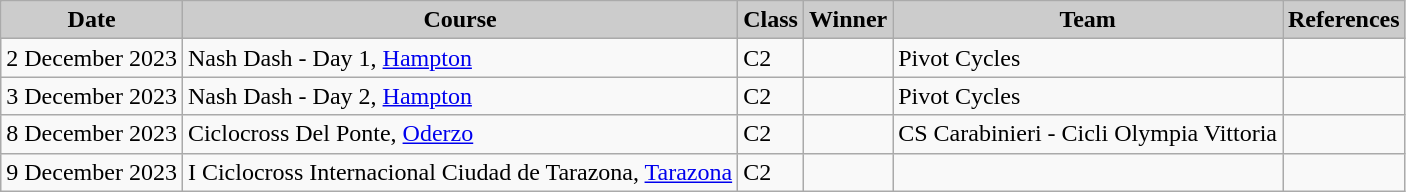<table class="wikitable sortable alternance ">
<tr>
<th scope="col" style="background-color:#CCCCCC;">Date</th>
<th scope="col" style="background-color:#CCCCCC;">Course</th>
<th scope="col" style="background-color:#CCCCCC;">Class</th>
<th scope="col" style="background-color:#CCCCCC;">Winner</th>
<th scope="col" style="background-color:#CCCCCC;">Team</th>
<th scope="col" style="background-color:#CCCCCC;">References</th>
</tr>
<tr>
<td>2 December 2023</td>
<td> Nash Dash - Day 1, <a href='#'>Hampton</a></td>
<td>C2</td>
<td></td>
<td>Pivot Cycles</td>
<td></td>
</tr>
<tr>
<td>3 December 2023</td>
<td> Nash Dash - Day 2, <a href='#'>Hampton</a></td>
<td>C2</td>
<td></td>
<td>Pivot Cycles</td>
<td></td>
</tr>
<tr>
<td>8 December 2023</td>
<td> Ciclocross Del Ponte, <a href='#'>Oderzo</a></td>
<td>C2</td>
<td></td>
<td>CS Carabinieri - Cicli Olympia Vittoria</td>
<td></td>
</tr>
<tr>
<td>9 December 2023</td>
<td> I Ciclocross Internacional Ciudad de Tarazona, <a href='#'>Tarazona</a></td>
<td>C2</td>
<td></td>
<td></td>
<td></td>
</tr>
</table>
